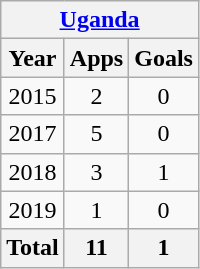<table class="wikitable" style="text-align:center">
<tr>
<th colspan=3><a href='#'>Uganda</a></th>
</tr>
<tr>
<th>Year</th>
<th>Apps</th>
<th>Goals</th>
</tr>
<tr>
<td>2015</td>
<td>2</td>
<td>0</td>
</tr>
<tr>
<td>2017</td>
<td>5</td>
<td>0</td>
</tr>
<tr>
<td>2018</td>
<td>3</td>
<td>1</td>
</tr>
<tr>
<td>2019</td>
<td>1</td>
<td>0</td>
</tr>
<tr>
<th>Total</th>
<th>11</th>
<th>1</th>
</tr>
</table>
